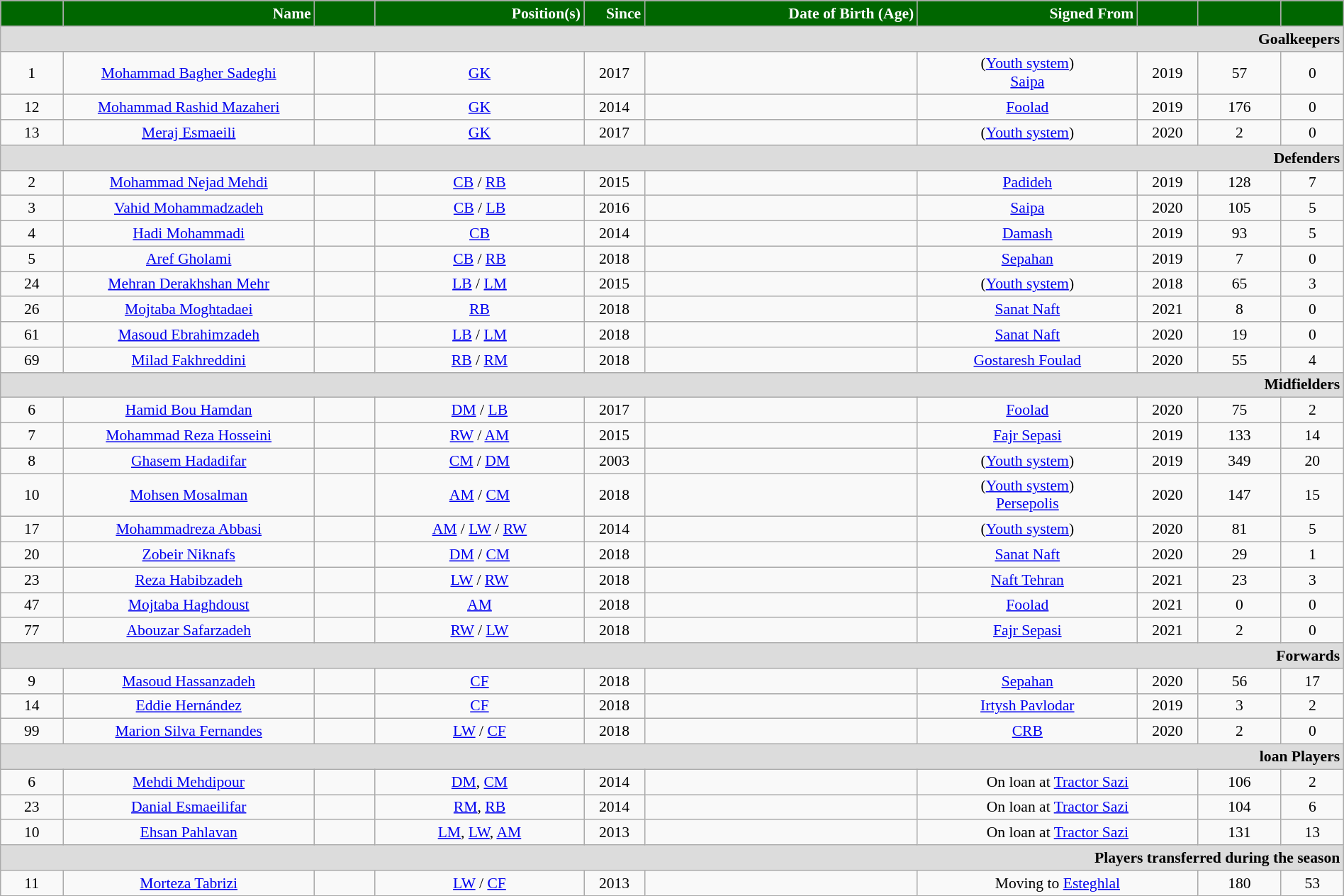<table class="wikitable" style="text-align: center; font-size:90%" width=100%>
<tr>
<th style="background: #006600; color:white; text-align:right"></th>
<th style="background: #006600;width:230px; color:white; text-align:right">Name</th>
<th style="background: #006600;width:50px; color:white; text-align:right"></th>
<th style="background: #006600;width:190px; color:white; text-align:right">Position(s)</th>
<th style="background: #006600;width:50px; color:white; text-align:right">Since</th>
<th style="background: #006600;width:250px; color:white; text-align:right">Date of Birth (Age)</th>
<th style="background: #006600;width:200px; color:white; text-align:right">Signed From</th>
<th style="background: #006600;width:50px; color:white; text-align:right"></th>
<th style="background: #006600; color:white; text-align:right"></th>
<th style="background: #006600; color:white; text-align:right"></th>
</tr>
<tr>
<th colspan=10 style="background: #DCDCDC; text-align:right">Goalkeepers</th>
</tr>
<tr>
<td>1</td>
<td><a href='#'>Mohammad Bagher Sadeghi</a></td>
<td></td>
<td><a href='#'>GK</a></td>
<td>2017</td>
<td></td>
<td>(<a href='#'>Youth system</a>)<br> <a href='#'>Saipa</a></td>
<td>2019</td>
<td>57</td>
<td>0</td>
</tr>
<tr style="background:#ff9f00;">
</tr>
<tr>
<td>12</td>
<td><a href='#'>Mohammad Rashid Mazaheri</a></td>
<td></td>
<td><a href='#'>GK</a></td>
<td>2014</td>
<td></td>
<td> <a href='#'>Foolad</a></td>
<td>2019</td>
<td>176</td>
<td>0</td>
</tr>
<tr>
<td>13</td>
<td><a href='#'>Meraj Esmaeili</a></td>
<td></td>
<td><a href='#'>GK</a></td>
<td>2017</td>
<td></td>
<td>(<a href='#'>Youth system</a>)</td>
<td>2020</td>
<td>2</td>
<td>0</td>
</tr>
<tr>
<th colspan=10 style="background: #DCDCDC; text-align:right">Defenders</th>
</tr>
<tr>
<td>2</td>
<td><a href='#'>Mohammad Nejad Mehdi</a></td>
<td></td>
<td><a href='#'>CB</a> / <a href='#'>RB</a></td>
<td>2015</td>
<td></td>
<td> <a href='#'>Padideh</a></td>
<td>2019</td>
<td>128</td>
<td>7</td>
</tr>
<tr>
<td>3</td>
<td><a href='#'>Vahid Mohammadzadeh</a></td>
<td></td>
<td><a href='#'>CB</a> / <a href='#'>LB</a></td>
<td>2016</td>
<td></td>
<td> <a href='#'>Saipa</a></td>
<td>2020</td>
<td>105</td>
<td>5</td>
</tr>
<tr>
<td>4</td>
<td><a href='#'>Hadi Mohammadi</a></td>
<td></td>
<td><a href='#'>CB</a></td>
<td>2014</td>
<td></td>
<td> <a href='#'>Damash</a></td>
<td>2019</td>
<td>93</td>
<td>5</td>
</tr>
<tr>
<td>5</td>
<td><a href='#'>Aref Gholami</a></td>
<td></td>
<td><a href='#'>CB</a> / <a href='#'>RB</a></td>
<td>2018</td>
<td></td>
<td> <a href='#'>Sepahan</a></td>
<td>2019</td>
<td>7</td>
<td>0</td>
</tr>
<tr>
<td>24</td>
<td><a href='#'>Mehran Derakhshan Mehr</a></td>
<td></td>
<td><a href='#'>LB</a> / <a href='#'>LM</a></td>
<td>2015</td>
<td></td>
<td>(<a href='#'>Youth system</a>)</td>
<td>2018</td>
<td>65</td>
<td>3</td>
</tr>
<tr>
<td>26</td>
<td><a href='#'>Mojtaba Moghtadaei</a></td>
<td></td>
<td><a href='#'>RB</a></td>
<td>2018</td>
<td></td>
<td> <a href='#'>Sanat Naft</a></td>
<td>2021</td>
<td>8</td>
<td>0</td>
</tr>
<tr>
<td>61</td>
<td><a href='#'>Masoud Ebrahimzadeh</a></td>
<td></td>
<td><a href='#'>LB</a> / <a href='#'>LM</a></td>
<td>2018</td>
<td></td>
<td> <a href='#'>Sanat Naft</a></td>
<td>2020</td>
<td>19</td>
<td>0</td>
</tr>
<tr>
<td>69</td>
<td><a href='#'>Milad Fakhreddini</a></td>
<td></td>
<td><a href='#'>RB</a> / <a href='#'>RM</a></td>
<td>2018</td>
<td></td>
<td> <a href='#'>Gostaresh Foulad</a></td>
<td>2020</td>
<td>55</td>
<td>4</td>
</tr>
<tr>
<th colspan=10 style="background: #DCDCDC; text-align:right">Midfielders</th>
</tr>
<tr>
<td>6</td>
<td><a href='#'>Hamid Bou Hamdan</a></td>
<td></td>
<td><a href='#'>DM</a> / <a href='#'>LB</a></td>
<td>2017</td>
<td></td>
<td> <a href='#'>Foolad</a></td>
<td>2020</td>
<td>75</td>
<td>2</td>
</tr>
<tr>
<td>7</td>
<td><a href='#'>Mohammad Reza Hosseini</a></td>
<td></td>
<td><a href='#'>RW</a> / <a href='#'>AM</a></td>
<td>2015</td>
<td></td>
<td> <a href='#'>Fajr Sepasi</a></td>
<td>2019</td>
<td>133</td>
<td>14</td>
</tr>
<tr>
<td>8</td>
<td><a href='#'>Ghasem Hadadifar</a></td>
<td></td>
<td><a href='#'>CM</a> / <a href='#'>DM</a></td>
<td>2003</td>
<td></td>
<td>(<a href='#'>Youth system</a>)</td>
<td>2019</td>
<td>349</td>
<td>20</td>
</tr>
<tr>
<td>10</td>
<td><a href='#'>Mohsen Mosalman</a></td>
<td></td>
<td><a href='#'>AM</a> / <a href='#'>CM</a></td>
<td>2018</td>
<td></td>
<td>(<a href='#'>Youth system</a>)<br> <a href='#'>Persepolis</a></td>
<td>2020</td>
<td>147</td>
<td>15</td>
</tr>
<tr>
<td>17</td>
<td><a href='#'>Mohammadreza Abbasi</a></td>
<td></td>
<td><a href='#'>AM</a> / <a href='#'>LW</a> / <a href='#'>RW</a></td>
<td>2014</td>
<td></td>
<td>(<a href='#'>Youth system</a>)</td>
<td>2020</td>
<td>81</td>
<td>5</td>
</tr>
<tr>
<td>20</td>
<td><a href='#'>Zobeir Niknafs</a></td>
<td></td>
<td><a href='#'>DM</a> / <a href='#'>CM</a></td>
<td>2018</td>
<td></td>
<td> <a href='#'>Sanat Naft</a></td>
<td>2020</td>
<td>29</td>
<td>1</td>
</tr>
<tr>
<td>23</td>
<td><a href='#'>Reza Habibzadeh</a></td>
<td></td>
<td><a href='#'>LW</a> / <a href='#'>RW</a></td>
<td>2018</td>
<td></td>
<td> <a href='#'>Naft Tehran</a></td>
<td>2021</td>
<td>23</td>
<td>3</td>
</tr>
<tr>
<td>47</td>
<td><a href='#'>Mojtaba Haghdoust</a></td>
<td></td>
<td><a href='#'>AM</a></td>
<td>2018</td>
<td></td>
<td> <a href='#'>Foolad</a></td>
<td>2021</td>
<td>0</td>
<td>0</td>
</tr>
<tr>
<td>77</td>
<td><a href='#'>Abouzar Safarzadeh</a></td>
<td></td>
<td><a href='#'>RW</a> / <a href='#'>LW</a></td>
<td>2018</td>
<td></td>
<td> <a href='#'>Fajr Sepasi</a></td>
<td>2021</td>
<td>2</td>
<td>0</td>
</tr>
<tr>
<th colspan=11 style="background: #DCDCDC; text-align:right">Forwards</th>
</tr>
<tr>
<td>9</td>
<td><a href='#'>Masoud Hassanzadeh</a></td>
<td></td>
<td><a href='#'>CF</a></td>
<td>2018</td>
<td></td>
<td> <a href='#'>Sepahan</a></td>
<td>2020</td>
<td>56</td>
<td>17</td>
</tr>
<tr>
<td>14</td>
<td><a href='#'>Eddie Hernández</a></td>
<td></td>
<td><a href='#'>CF</a></td>
<td>2018</td>
<td></td>
<td> <a href='#'>Irtysh Pavlodar</a></td>
<td>2019</td>
<td>3</td>
<td>2</td>
</tr>
<tr>
<td>99</td>
<td><a href='#'>Marion Silva Fernandes</a></td>
<td></td>
<td><a href='#'>LW</a> / <a href='#'>CF</a></td>
<td>2018</td>
<td></td>
<td> <a href='#'>CRB</a></td>
<td>2020</td>
<td>2</td>
<td>0</td>
</tr>
<tr>
<th colspan=11 style="background: #DCDCDC; text-align:right">loan Players</th>
</tr>
<tr>
<td>6</td>
<td><a href='#'>Mehdi Mehdipour</a></td>
<td></td>
<td><a href='#'>DM</a>, <a href='#'>CM</a></td>
<td>2014</td>
<td></td>
<td colspan="2">On loan at <a href='#'>Tractor Sazi</a></td>
<td>106</td>
<td>2</td>
</tr>
<tr>
<td>23</td>
<td><a href='#'>Danial Esmaeilifar</a></td>
<td></td>
<td><a href='#'>RM</a>, <a href='#'>RB</a></td>
<td>2014</td>
<td></td>
<td colspan="2">On loan at <a href='#'>Tractor Sazi</a></td>
<td>104</td>
<td>6</td>
</tr>
<tr>
<td>10</td>
<td><a href='#'>Ehsan Pahlavan</a></td>
<td></td>
<td><a href='#'>LM</a>, <a href='#'>LW</a>, <a href='#'>AM</a></td>
<td>2013</td>
<td></td>
<td colspan="2">On loan at <a href='#'>Tractor Sazi</a></td>
<td>131</td>
<td>13</td>
</tr>
<tr>
<th colspan=11 style="background: #DCDCDC; text-align:right">Players transferred during the season</th>
</tr>
<tr>
<td>11</td>
<td><a href='#'>Morteza Tabrizi</a></td>
<td></td>
<td><a href='#'>LW</a> / <a href='#'>CF</a></td>
<td>2013</td>
<td></td>
<td colspan="2">Moving to <a href='#'>Esteghlal</a></td>
<td>180</td>
<td>53</td>
</tr>
</table>
